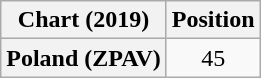<table class="wikitable plainrowheaders" style="text-align:center">
<tr>
<th scope="col">Chart (2019)</th>
<th scope="col">Position</th>
</tr>
<tr>
<th scope="row">Poland (ZPAV)</th>
<td>45</td>
</tr>
</table>
